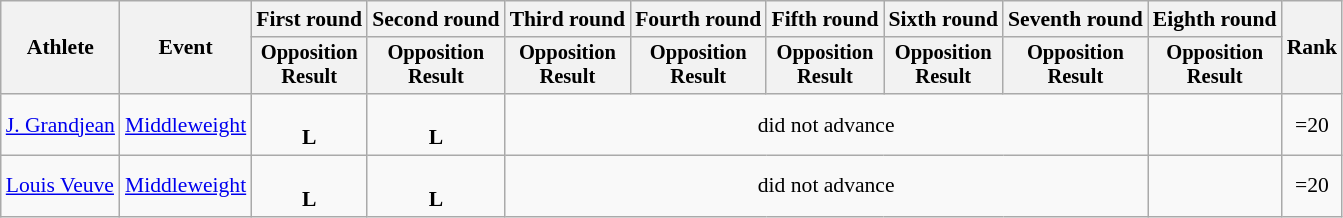<table class="wikitable" style="font-size:90%;">
<tr>
<th rowspan=2>Athlete</th>
<th rowspan=2>Event</th>
<th>First round</th>
<th>Second round</th>
<th>Third round</th>
<th>Fourth round</th>
<th>Fifth round</th>
<th>Sixth round</th>
<th>Seventh round</th>
<th>Eighth round</th>
<th rowspan=2>Rank</th>
</tr>
<tr style="font-size: 95%">
<th>Opposition<br>Result</th>
<th>Opposition<br>Result</th>
<th>Opposition<br>Result</th>
<th>Opposition<br>Result</th>
<th>Opposition<br>Result</th>
<th>Opposition<br>Result</th>
<th>Opposition<br>Result</th>
<th>Opposition<br>Result</th>
</tr>
<tr align=center>
<td align=left><a href='#'>J. Grandjean</a></td>
<td align=left><a href='#'>Middleweight</a></td>
<td> <br> <strong>L</strong></td>
<td> <br> <strong>L</strong></td>
<td colspan=5>did not advance</td>
<td></td>
<td>=20</td>
</tr>
<tr align=center>
<td align=left><a href='#'>Louis Veuve</a></td>
<td align=left><a href='#'>Middleweight</a></td>
<td> <br> <strong>L</strong></td>
<td> <br> <strong>L</strong></td>
<td colspan=5>did not advance</td>
<td></td>
<td>=20</td>
</tr>
</table>
